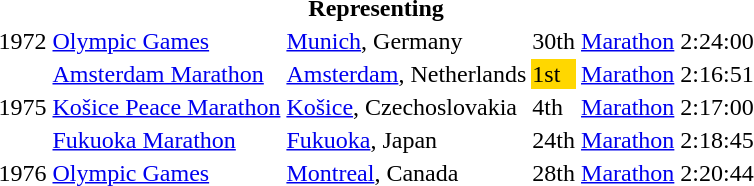<table>
<tr>
<th colspan="6">Representing </th>
</tr>
<tr>
<td>1972</td>
<td><a href='#'>Olympic Games</a></td>
<td><a href='#'>Munich</a>, Germany</td>
<td>30th</td>
<td><a href='#'>Marathon</a></td>
<td>2:24:00</td>
</tr>
<tr>
<td rowspan=3>1975</td>
<td><a href='#'>Amsterdam Marathon</a></td>
<td><a href='#'>Amsterdam</a>, Netherlands</td>
<td bgcolor="gold">1st</td>
<td><a href='#'>Marathon</a></td>
<td>2:16:51</td>
</tr>
<tr>
<td><a href='#'>Košice Peace Marathon</a></td>
<td><a href='#'>Košice</a>, Czechoslovakia</td>
<td>4th</td>
<td><a href='#'>Marathon</a></td>
<td>2:17:00</td>
</tr>
<tr>
<td><a href='#'>Fukuoka Marathon</a></td>
<td><a href='#'>Fukuoka</a>, Japan</td>
<td>24th</td>
<td><a href='#'>Marathon</a></td>
<td>2:18:45</td>
</tr>
<tr>
<td>1976</td>
<td><a href='#'>Olympic Games</a></td>
<td><a href='#'>Montreal</a>, Canada</td>
<td>28th</td>
<td><a href='#'>Marathon</a></td>
<td>2:20:44</td>
</tr>
</table>
